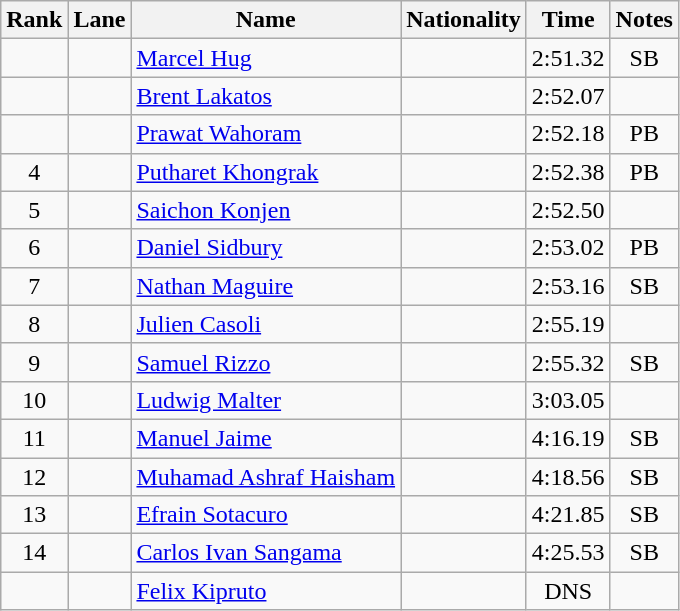<table class='wikitable sortable'  style='text-align:center'>
<tr>
<th>Rank</th>
<th>Lane</th>
<th>Name</th>
<th>Nationality</th>
<th>Time</th>
<th>Notes</th>
</tr>
<tr>
<td></td>
<td></td>
<td align=left><a href='#'>Marcel Hug</a></td>
<td align=left></td>
<td>2:51.32</td>
<td>SB</td>
</tr>
<tr>
<td></td>
<td></td>
<td align=left><a href='#'>Brent Lakatos  </a></td>
<td align=left></td>
<td>2:52.07</td>
<td></td>
</tr>
<tr>
<td></td>
<td></td>
<td align=left><a href='#'>Prawat Wahoram</a></td>
<td align=left></td>
<td>2:52.18</td>
<td>PB</td>
</tr>
<tr>
<td>4</td>
<td></td>
<td align=left><a href='#'>Putharet Khongrak</a></td>
<td align=left></td>
<td>2:52.38</td>
<td>PB</td>
</tr>
<tr>
<td>5</td>
<td></td>
<td align=left><a href='#'>Saichon Konjen</a></td>
<td align=left></td>
<td>2:52.50</td>
<td></td>
</tr>
<tr>
<td>6</td>
<td></td>
<td align=left><a href='#'>Daniel Sidbury</a></td>
<td align=left></td>
<td>2:53.02</td>
<td>PB</td>
</tr>
<tr>
<td>7</td>
<td></td>
<td align=left><a href='#'>Nathan Maguire</a></td>
<td align=left></td>
<td>2:53.16</td>
<td>SB</td>
</tr>
<tr>
<td>8</td>
<td></td>
<td align=left><a href='#'>Julien Casoli</a></td>
<td align=left></td>
<td>2:55.19</td>
<td></td>
</tr>
<tr>
<td>9</td>
<td></td>
<td align=left><a href='#'>Samuel Rizzo</a></td>
<td align=left></td>
<td>2:55.32</td>
<td>SB</td>
</tr>
<tr>
<td>10</td>
<td></td>
<td align=left><a href='#'>Ludwig Malter</a></td>
<td align=left></td>
<td>3:03.05</td>
<td></td>
</tr>
<tr>
<td>11</td>
<td></td>
<td align=left><a href='#'>Manuel Jaime</a></td>
<td align=left></td>
<td>4:16.19</td>
<td>SB</td>
</tr>
<tr>
<td>12</td>
<td></td>
<td align=left><a href='#'>Muhamad Ashraf Haisham</a></td>
<td align=left></td>
<td>4:18.56</td>
<td>SB</td>
</tr>
<tr>
<td>13</td>
<td></td>
<td align=left><a href='#'>Efrain Sotacuro</a></td>
<td align=left></td>
<td>4:21.85</td>
<td>SB</td>
</tr>
<tr>
<td>14</td>
<td></td>
<td align=left><a href='#'>Carlos Ivan Sangama</a></td>
<td align=left></td>
<td>4:25.53</td>
<td>SB</td>
</tr>
<tr>
<td></td>
<td></td>
<td align=left><a href='#'>Felix  Kipruto</a></td>
<td align=left></td>
<td>DNS</td>
<td></td>
</tr>
</table>
